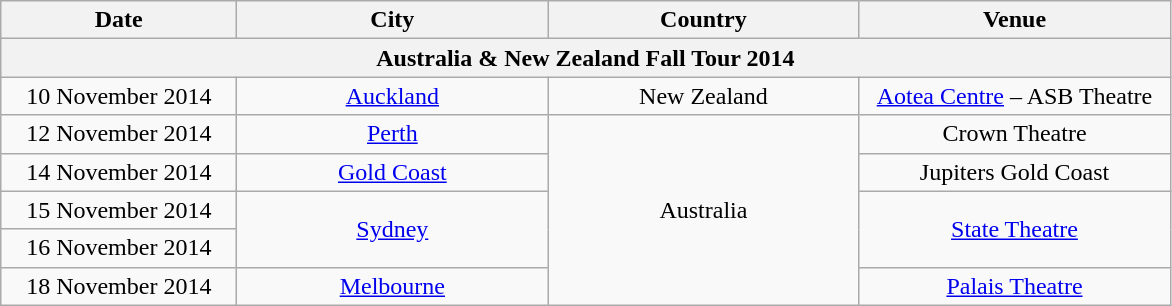<table class="wikitable" style="text-align:center;">
<tr>
<th style="width:150px;">Date</th>
<th style="width:200px;">City</th>
<th style="width:200px;">Country</th>
<th style="width:200px;">Venue</th>
</tr>
<tr>
<th colspan="4">Australia & New Zealand Fall Tour 2014</th>
</tr>
<tr>
<td>10 November 2014</td>
<td><a href='#'>Auckland</a></td>
<td>New Zealand</td>
<td><a href='#'>Aotea Centre</a> – ASB Theatre</td>
</tr>
<tr>
<td>12 November 2014</td>
<td><a href='#'>Perth</a></td>
<td rowspan="5">Australia</td>
<td>Crown Theatre</td>
</tr>
<tr>
<td>14 November 2014</td>
<td><a href='#'>Gold Coast</a></td>
<td>Jupiters Gold Coast</td>
</tr>
<tr>
<td>15 November 2014</td>
<td rowspan="2"><a href='#'>Sydney</a></td>
<td rowspan="2"><a href='#'>State Theatre</a></td>
</tr>
<tr>
<td>16 November 2014</td>
</tr>
<tr>
<td>18 November 2014</td>
<td><a href='#'>Melbourne</a></td>
<td><a href='#'>Palais Theatre</a></td>
</tr>
</table>
